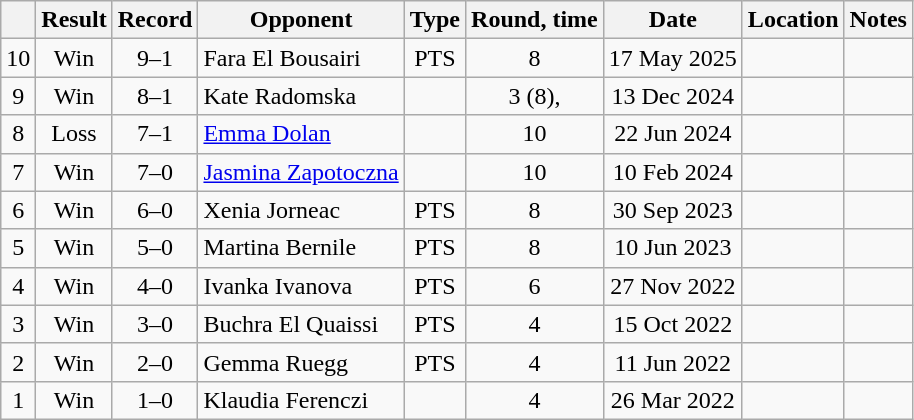<table class="wikitable" style="text-align:center">
<tr>
<th></th>
<th>Result</th>
<th>Record</th>
<th>Opponent</th>
<th>Type</th>
<th>Round, time</th>
<th>Date</th>
<th>Location</th>
<th>Notes</th>
</tr>
<tr>
<td>10</td>
<td>Win</td>
<td>9–1</td>
<td style="text-align:left;">Fara El Bousairi</td>
<td>PTS</td>
<td>8</td>
<td>17 May 2025</td>
<td style="text-align:left;"></td>
<td></td>
</tr>
<tr>
<td>9</td>
<td>Win</td>
<td>8–1</td>
<td style="text-align:left;">Kate Radomska</td>
<td></td>
<td>3 (8), </td>
<td>13 Dec 2024</td>
<td style="text-align:left;"></td>
<td></td>
</tr>
<tr>
<td>8</td>
<td>Loss</td>
<td>7–1</td>
<td style="text-align:left;"><a href='#'>Emma Dolan</a></td>
<td></td>
<td>10</td>
<td>22 Jun 2024</td>
<td style="text-align:left;"></td>
<td style="text-align:left;"></td>
</tr>
<tr>
<td>7</td>
<td>Win</td>
<td>7–0</td>
<td style="text-align:left;"><a href='#'>Jasmina Zapotoczna</a></td>
<td></td>
<td>10</td>
<td>10 Feb 2024</td>
<td style="text-align:left;"></td>
<td style="text-align:left;"></td>
</tr>
<tr>
<td>6</td>
<td>Win</td>
<td>6–0</td>
<td style="text-align:left;">Xenia Jorneac</td>
<td>PTS</td>
<td>8</td>
<td>30 Sep 2023</td>
<td style="text-align:left;"></td>
<td></td>
</tr>
<tr>
<td>5</td>
<td>Win</td>
<td>5–0</td>
<td style="text-align:left;">Martina Bernile</td>
<td>PTS</td>
<td>8</td>
<td>10 Jun 2023</td>
<td style="text-align:left;"></td>
<td></td>
</tr>
<tr>
<td>4</td>
<td>Win</td>
<td>4–0</td>
<td style="text-align:left;">Ivanka Ivanova</td>
<td>PTS</td>
<td>6</td>
<td>27 Nov 2022</td>
<td style="text-align:left;"></td>
<td></td>
</tr>
<tr>
<td>3</td>
<td>Win</td>
<td>3–0</td>
<td style="text-align:left;">Buchra El Quaissi</td>
<td>PTS</td>
<td>4</td>
<td>15 Oct 2022</td>
<td style="text-align:left;"></td>
<td></td>
</tr>
<tr>
<td>2</td>
<td>Win</td>
<td>2–0</td>
<td style="text-align:left;">Gemma Ruegg</td>
<td>PTS</td>
<td>4</td>
<td>11 Jun 2022</td>
<td style="text-align:left;"></td>
<td></td>
</tr>
<tr>
<td>1</td>
<td>Win</td>
<td>1–0</td>
<td style="text-align:left;">Klaudia Ferenczi</td>
<td></td>
<td>4</td>
<td>26 Mar 2022</td>
<td style="text-align:left;"></td>
<td></td>
</tr>
</table>
